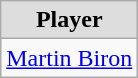<table class="wikitable">
<tr style="text-align:center; background:#ddd;">
<td><strong>Player</strong></td>
</tr>
<tr>
<td><a href='#'>Martin Biron</a></td>
</tr>
</table>
